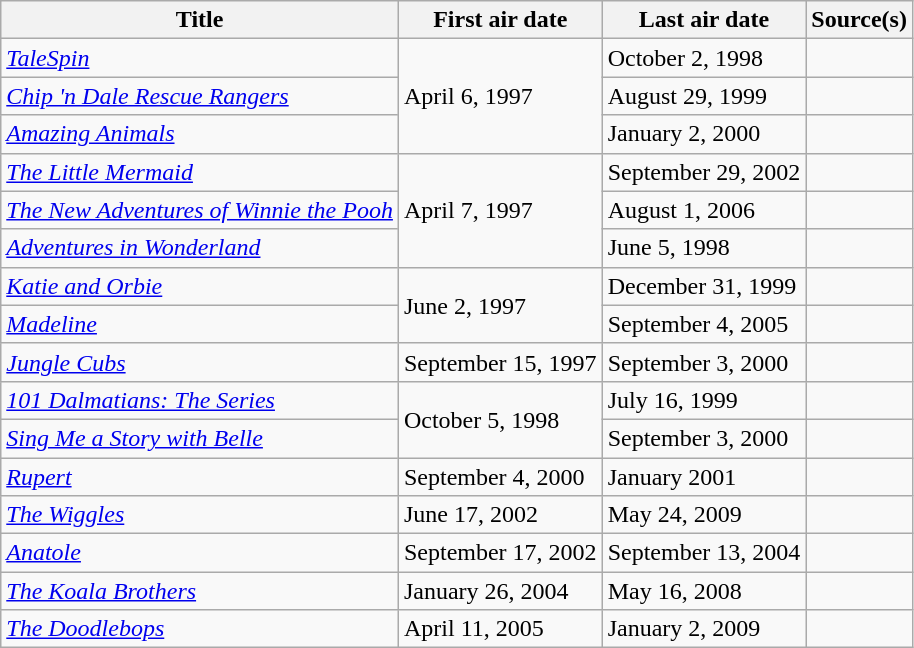<table class="wikitable sortable">
<tr>
<th>Title</th>
<th>First air date</th>
<th>Last air date</th>
<th>Source(s)</th>
</tr>
<tr>
<td><em><a href='#'>TaleSpin</a></em></td>
<td rowspan=3>April 6, 1997</td>
<td>October 2, 1998</td>
<td></td>
</tr>
<tr>
<td><em><a href='#'>Chip 'n Dale Rescue Rangers</a></em></td>
<td>August 29, 1999</td>
<td></td>
</tr>
<tr>
<td><em><a href='#'>Amazing Animals</a></em></td>
<td>January 2, 2000</td>
<td></td>
</tr>
<tr>
<td><em><a href='#'>The Little Mermaid</a></em></td>
<td rowspan=3>April 7, 1997</td>
<td>September 29, 2002</td>
<td></td>
</tr>
<tr>
<td><em><a href='#'>The New Adventures of Winnie the Pooh</a></em></td>
<td>August 1, 2006</td>
<td></td>
</tr>
<tr>
<td><em><a href='#'>Adventures in Wonderland</a></em></td>
<td>June 5, 1998</td>
<td></td>
</tr>
<tr>
<td><em><a href='#'>Katie and Orbie</a></em></td>
<td rowspan=2>June 2, 1997</td>
<td>December 31, 1999</td>
<td></td>
</tr>
<tr>
<td><em><a href='#'>Madeline</a></em></td>
<td>September 4, 2005</td>
<td></td>
</tr>
<tr>
<td><em><a href='#'>Jungle Cubs</a></em></td>
<td>September 15, 1997</td>
<td>September 3, 2000</td>
<td></td>
</tr>
<tr>
<td><em><a href='#'>101 Dalmatians: The Series</a></em></td>
<td rowspan=2>October 5, 1998</td>
<td>July 16, 1999</td>
<td></td>
</tr>
<tr>
<td><em><a href='#'>Sing Me a Story with Belle</a></em></td>
<td>September 3, 2000</td>
<td></td>
</tr>
<tr>
<td><em><a href='#'>Rupert</a></em></td>
<td>September 4, 2000</td>
<td>January 2001</td>
<td></td>
</tr>
<tr>
<td><em><a href='#'>The Wiggles</a></em></td>
<td>June 17, 2002</td>
<td>May 24, 2009</td>
<td></td>
</tr>
<tr>
<td><em><a href='#'>Anatole</a></em></td>
<td>September 17, 2002</td>
<td>September 13, 2004</td>
<td></td>
</tr>
<tr>
<td><em><a href='#'>The Koala Brothers</a></em></td>
<td>January 26, 2004</td>
<td>May 16, 2008</td>
<td></td>
</tr>
<tr>
<td><em><a href='#'>The Doodlebops</a></em></td>
<td>April 11, 2005</td>
<td>January 2, 2009</td>
<td></td>
</tr>
</table>
